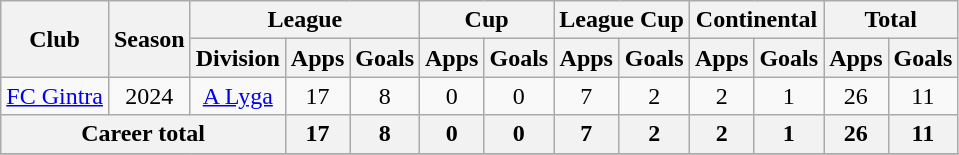<table class="wikitable" style="text-align:center">
<tr>
<th rowspan="2">Club</th>
<th rowspan="2">Season</th>
<th colspan="3">League</th>
<th colspan="2">Cup</th>
<th colspan="2">League Cup</th>
<th colspan="2">Continental</th>
<th colspan="2">Total</th>
</tr>
<tr>
<th>Division</th>
<th>Apps</th>
<th>Goals</th>
<th>Apps</th>
<th>Goals</th>
<th>Apps</th>
<th>Goals</th>
<th>Apps</th>
<th>Goals</th>
<th>Apps</th>
<th>Goals</th>
</tr>
<tr>
<td><a href='#'>FC Gintra</a></td>
<td>2024</td>
<td><a href='#'>A Lyga</a></td>
<td>17</td>
<td>8</td>
<td>0</td>
<td>0</td>
<td>7</td>
<td>2</td>
<td>2</td>
<td>1</td>
<td>26</td>
<td>11</td>
</tr>
<tr>
<th colspan="3">Career total</th>
<th>17</th>
<th>8</th>
<th>0</th>
<th>0</th>
<th>7</th>
<th>2</th>
<th>2</th>
<th>1</th>
<th>26</th>
<th>11</th>
</tr>
<tr>
</tr>
</table>
